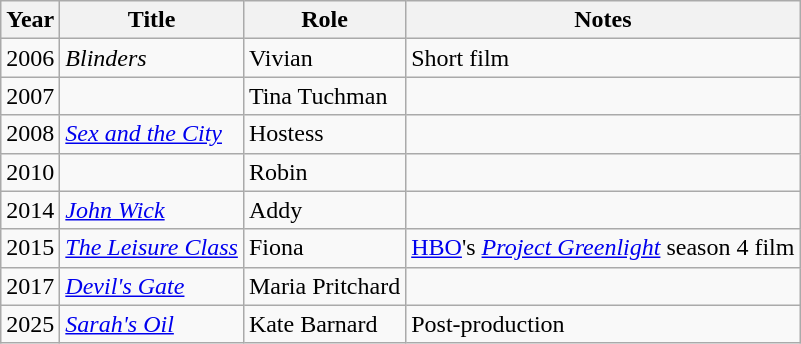<table class="wikitable sortable">
<tr>
<th>Year</th>
<th>Title</th>
<th>Role</th>
<th class="unsortable">Notes</th>
</tr>
<tr>
<td>2006</td>
<td><em>Blinders</em></td>
<td>Vivian</td>
<td>Short film</td>
</tr>
<tr>
<td>2007</td>
<td><em></em></td>
<td>Tina Tuchman</td>
<td></td>
</tr>
<tr>
<td>2008</td>
<td><em><a href='#'>Sex and the City</a></em></td>
<td>Hostess</td>
<td></td>
</tr>
<tr>
<td>2010</td>
<td><em></em></td>
<td>Robin</td>
<td></td>
</tr>
<tr>
<td>2014</td>
<td><em><a href='#'>John Wick</a></em></td>
<td>Addy</td>
<td></td>
</tr>
<tr>
<td>2015</td>
<td><em><a href='#'>The Leisure Class</a></em></td>
<td>Fiona</td>
<td><a href='#'>HBO</a>'s <em><a href='#'>Project Greenlight</a></em> season 4 film</td>
</tr>
<tr>
<td>2017</td>
<td><em><a href='#'>Devil's Gate</a></em></td>
<td>Maria Pritchard</td>
<td></td>
</tr>
<tr>
<td>2025</td>
<td><em><a href='#'>Sarah's Oil</a></em></td>
<td>Kate Barnard</td>
<td>Post-production</td>
</tr>
</table>
